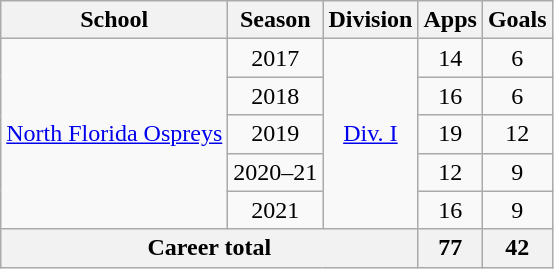<table class="wikitable" style="text-align: center;">
<tr>
<th>School</th>
<th>Season</th>
<th>Division</th>
<th>Apps</th>
<th>Goals</th>
</tr>
<tr>
<td rowspan="5"><a href='#'>North Florida Ospreys</a></td>
<td>2017</td>
<td rowspan="5"><a href='#'>Div. I</a></td>
<td>14</td>
<td>6</td>
</tr>
<tr>
<td>2018</td>
<td>16</td>
<td>6</td>
</tr>
<tr>
<td>2019</td>
<td>19</td>
<td>12</td>
</tr>
<tr>
<td>2020–21</td>
<td>12</td>
<td>9</td>
</tr>
<tr>
<td>2021</td>
<td>16</td>
<td>9</td>
</tr>
<tr>
<th colspan="3">Career total</th>
<th>77</th>
<th>42</th>
</tr>
</table>
